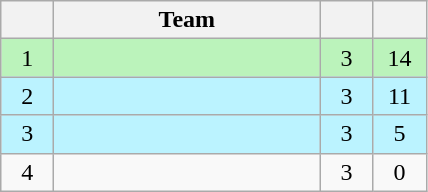<table class="wikitable" style="text-align:center">
<tr>
<th style="width:28px"></th>
<th style="width:170px">Team</th>
<th style="width:28px"></th>
<th style="width:28px"></th>
</tr>
<tr bgcolor=#bbf3bb>
<td>1</td>
<td style="text-align:left"></td>
<td>3</td>
<td>14</td>
</tr>
<tr bgcolor=#bbf3ff>
<td>2</td>
<td style="text-align:left"></td>
<td>3</td>
<td>11</td>
</tr>
<tr bgcolor=#bbf3ff>
<td>3</td>
<td style="text-align:left"></td>
<td>3</td>
<td>5</td>
</tr>
<tr>
<td>4</td>
<td style="text-align:left"></td>
<td>3</td>
<td>0</td>
</tr>
</table>
